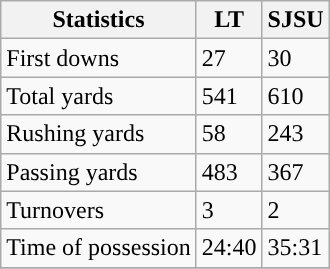<table class="wikitable">
<tr>
<th>Statistics</th>
<th>LT</th>
<th>SJSU</th>
</tr>
<tr>
<td>First downs</td>
<td>27</td>
<td>30</td>
</tr>
<tr>
<td>Total yards</td>
<td>541</td>
<td>610</td>
</tr>
<tr>
<td>Rushing yards</td>
<td>58</td>
<td>243</td>
</tr>
<tr>
<td>Passing yards</td>
<td>483</td>
<td>367</td>
</tr>
<tr>
<td>Turnovers</td>
<td>3</td>
<td>2</td>
</tr>
<tr>
<td>Time of possession</td>
<td>24:40</td>
<td>35:31</td>
</tr>
<tr>
</tr>
</table>
